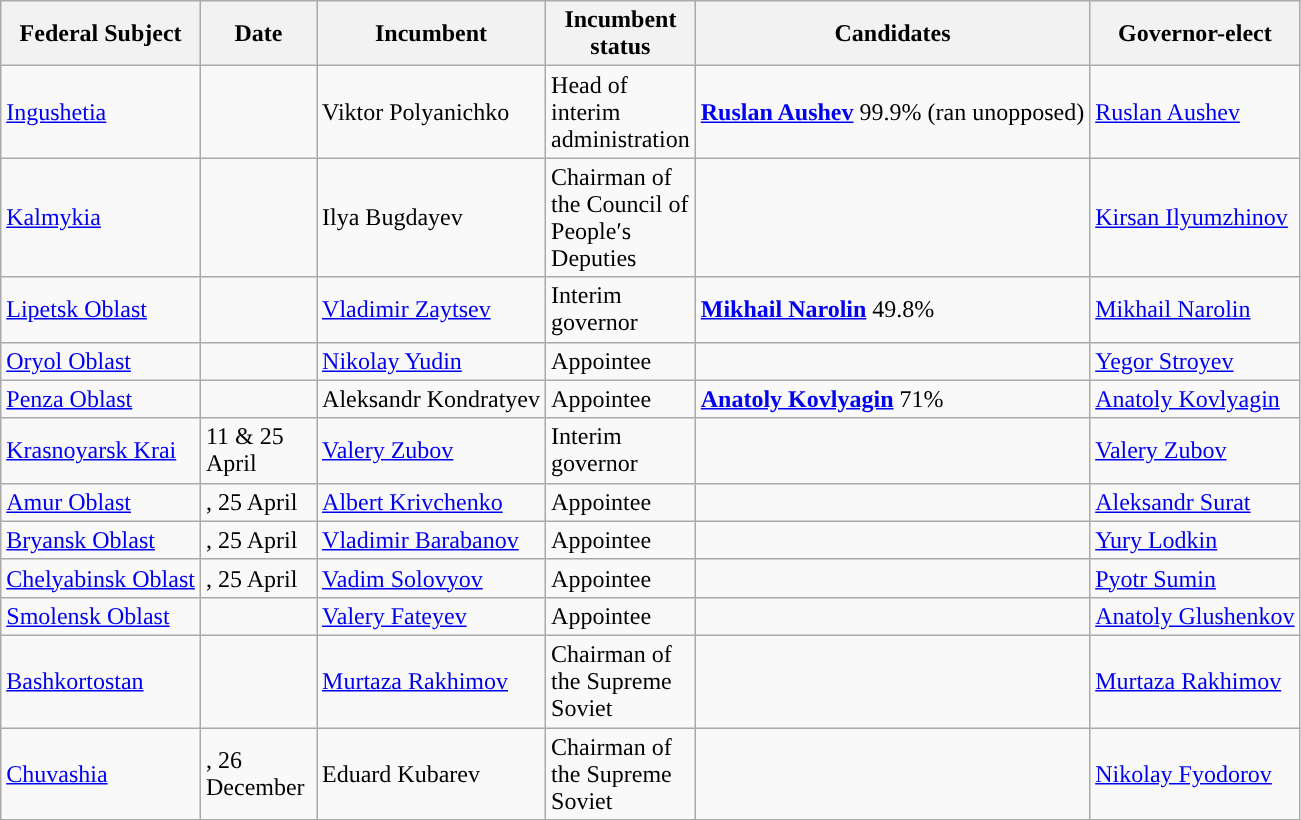<table class="wikitable sortable">
<tr>
<th>Federal Subject</th>
<th style="width: 70px">Date</th>
<th>Incumbent</th>
<th style="width: 90px">Incumbent status</th>
<th>Candidates</th>
<th>Governor-elect</th>
</tr>
<tr>
<td><a href='#'>Ingushetia</a></td>
<td></td>
<td>Viktor Polyanichko</td>
<td>Head of interim administration</td>
<td> <strong><a href='#'>Ruslan Aushev</a></strong> 99.9% (ran unopposed)</td>
<td><a href='#'>Ruslan Aushev</a></td>
</tr>
<tr>
<td><a href='#'>Kalmykia</a></td>
<td></td>
<td>Ilya Bugdayev</td>
<td>Chairman of the Council of People′s Deputies</td>
<td></td>
<td><a href='#'>Kirsan Ilyumzhinov</a></td>
</tr>
<tr>
<td><a href='#'>Lipetsk Oblast</a></td>
<td></td>
<td><a href='#'>Vladimir Zaytsev</a></td>
<td>Interim governor</td>
<td> <strong><a href='#'>Mikhail Narolin</a></strong> 49.8%</td>
<td><a href='#'>Mikhail Narolin</a></td>
</tr>
<tr>
<td><a href='#'>Oryol Oblast</a></td>
<td></td>
<td><a href='#'>Nikolay Yudin</a></td>
<td>Appointee</td>
<td></td>
<td><a href='#'>Yegor Stroyev</a></td>
</tr>
<tr>
<td><a href='#'>Penza Oblast</a></td>
<td></td>
<td>Aleksandr Kondratyev</td>
<td>Appointee</td>
<td> <strong><a href='#'>Anatoly Kovlyagin</a></strong> 71%</td>
<td><a href='#'>Anatoly Kovlyagin</a></td>
</tr>
<tr>
<td><a href='#'>Krasnoyarsk Krai</a></td>
<td>11 & 25 April</td>
<td><a href='#'>Valery Zubov</a></td>
<td>Interim governor</td>
<td></td>
<td><a href='#'>Valery Zubov</a></td>
</tr>
<tr>
<td><a href='#'>Amur Oblast</a></td>
<td>, 25 April</td>
<td><a href='#'>Albert Krivchenko</a></td>
<td>Appointee</td>
<td></td>
<td><a href='#'>Aleksandr Surat</a></td>
</tr>
<tr>
<td><a href='#'>Bryansk Oblast</a></td>
<td>, 25 April</td>
<td><a href='#'>Vladimir Barabanov</a></td>
<td>Appointee</td>
<td></td>
<td><a href='#'>Yury Lodkin</a></td>
</tr>
<tr>
<td><a href='#'>Chelyabinsk Oblast</a></td>
<td>, 25 April</td>
<td><a href='#'>Vadim Solovyov</a></td>
<td>Appointee</td>
<td></td>
<td><a href='#'>Pyotr Sumin</a></td>
</tr>
<tr>
<td><a href='#'>Smolensk Oblast</a></td>
<td></td>
<td><a href='#'>Valery Fateyev</a></td>
<td>Appointee</td>
<td></td>
<td><a href='#'>Anatoly Glushenkov</a></td>
</tr>
<tr>
<td><a href='#'>Bashkortostan</a></td>
<td></td>
<td><a href='#'>Murtaza Rakhimov</a></td>
<td>Chairman of the Supreme Soviet</td>
<td></td>
<td><a href='#'>Murtaza Rakhimov</a></td>
</tr>
<tr>
<td><a href='#'>Chuvashia</a></td>
<td>, 26 December</td>
<td>Eduard Kubarev</td>
<td>Chairman of the Supreme Soviet</td>
<td></td>
<td><a href='#'>Nikolay Fyodorov</a></td>
</tr>
</table>
